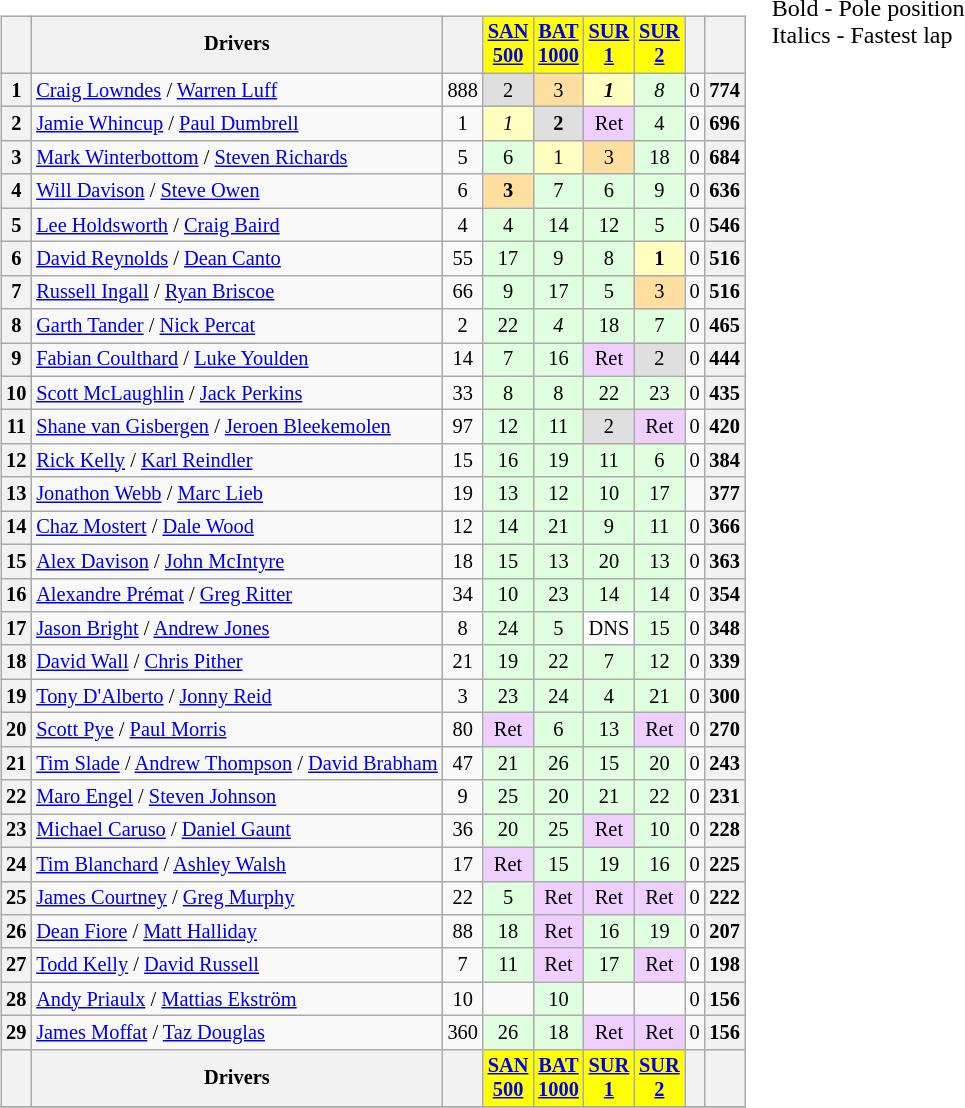<table>
<tr>
<td><br><table class="wikitable" style="font-size: 85%; text-align: center;">
<tr style="background:##f9f9f9; vertical-align:top;">
<th valign="middle"></th>
<th valign="middle">Drivers</th>
<th valign="middle"></th>
<td style="background:#ffff00;" align="center"><strong><a href='#'>SAN<br>500</a><br></strong></td>
<td style="background:#ffff00;" align="center"><strong><a href='#'>BAT<br>1000</a><br></strong></td>
<td style="background:#ffff00;" align="center"><strong><a href='#'>SUR<br>1</a><br></strong></td>
<td style="background:#ffff00;" align="center"><strong><a href='#'>SUR<br>2</a><br></strong></td>
<th valign="middle"></th>
<th valign="middle"></th>
</tr>
<tr>
<th>1</th>
<td align="left"><a href='#'>Craig Lowndes</a> / <a href='#'>Warren Luff</a></td>
<td>888</td>
<td style="background:#dfdfdf;">2</td>
<td style="background:#ffdf9f;">3</td>
<td style="background:#ffffbf;"><strong><em>1</em></strong></td>
<td style="background:#dfffdf;"><em>8</em></td>
<td>0</td>
<th>774</th>
</tr>
<tr>
<th>2</th>
<td align="left"><a href='#'>Jamie Whincup</a> / <a href='#'>Paul Dumbrell</a></td>
<td>1</td>
<td style="background:#ffffbf;"><em>1</em></td>
<td style="background:#dfdfdf;"><strong>2</strong></td>
<td style="background:#efcfff;">Ret</td>
<td style="background:#dfffdf;">4</td>
<td>0</td>
<th>696</th>
</tr>
<tr>
<th>3</th>
<td align="left"><a href='#'>Mark Winterbottom</a> / <a href='#'>Steven Richards</a></td>
<td>5</td>
<td style="background:#dfffdf;">6</td>
<td style="background:#ffffbf;">1</td>
<td style="background:#ffdf9f;">3</td>
<td style="background:#dfffdf;">18</td>
<td>0</td>
<th>684</th>
</tr>
<tr>
<th>4</th>
<td align="left"><a href='#'>Will Davison</a> / <a href='#'>Steve Owen</a></td>
<td>6</td>
<td style="background:#ffdf9f;"><strong>3</strong></td>
<td style="background:#dfffdf;">7</td>
<td style="background:#dfffdf;">6</td>
<td style="background:#dfffdf;">9</td>
<td>0</td>
<th>636</th>
</tr>
<tr>
<th>5</th>
<td align="left"><a href='#'>Lee Holdsworth</a> / <a href='#'>Craig Baird</a></td>
<td>4</td>
<td style="background:#dfffdf;">4</td>
<td style="background:#dfffdf;">14</td>
<td style="background:#dfffdf;">12</td>
<td style="background:#dfffdf;">5</td>
<td>0</td>
<th>546</th>
</tr>
<tr>
<th>6</th>
<td align="left"><a href='#'>David Reynolds</a> / <a href='#'>Dean Canto</a></td>
<td>55</td>
<td style="background:#dfffdf;">17</td>
<td style="background:#dfffdf;">9</td>
<td style="background:#dfffdf;">8</td>
<td style="background:#ffffbf;"><strong>1</strong></td>
<td>0</td>
<th>516</th>
</tr>
<tr>
<th>7</th>
<td align="left"><a href='#'>Russell Ingall</a> / <a href='#'>Ryan Briscoe</a></td>
<td>66</td>
<td style="background:#dfffdf;">9</td>
<td style="background:#dfffdf;">17</td>
<td style="background:#dfffdf;">5</td>
<td style="background:#ffdf9f;">3</td>
<td>0</td>
<th>516</th>
</tr>
<tr>
<th>8</th>
<td align="left"><a href='#'>Garth Tander</a> / <a href='#'>Nick Percat</a></td>
<td>2</td>
<td style="background:#dfffdf;">22</td>
<td style="background:#dfffdf;"><em>4</em></td>
<td style="background:#dfffdf;">18</td>
<td style="background:#dfffdf;">7</td>
<td>0</td>
<th>465</th>
</tr>
<tr>
<th>9</th>
<td align="left"><a href='#'>Fabian Coulthard</a> / <a href='#'>Luke Youlden</a></td>
<td>14</td>
<td style="background:#dfffdf;">7</td>
<td style="background:#dfffdf;">16</td>
<td style="background:#efcfff;">Ret</td>
<td style="background:#dfdfdf;">2</td>
<td>0</td>
<th>444</th>
</tr>
<tr>
<th>10</th>
<td align="left"><a href='#'>Scott McLaughlin</a> / <a href='#'>Jack Perkins</a></td>
<td>33</td>
<td style="background:#dfffdf;">8</td>
<td style="background:#dfffdf;">8</td>
<td style="background:#dfffdf;">22</td>
<td style="background:#dfffdf;">23</td>
<td>0</td>
<th>435</th>
</tr>
<tr>
<th>11</th>
<td align="left"><a href='#'>Shane van Gisbergen</a> / <a href='#'>Jeroen Bleekemolen</a></td>
<td>97</td>
<td style="background:#dfffdf;">12</td>
<td style="background:#dfffdf;">11</td>
<td style="background:#dfdfdf;">2</td>
<td style="background:#efcfff;">Ret</td>
<td>0</td>
<th>420</th>
</tr>
<tr>
<th>12</th>
<td align="left"><a href='#'>Rick Kelly</a> / <a href='#'>Karl Reindler</a></td>
<td>15</td>
<td style="background:#dfffdf;">16</td>
<td style="background:#dfffdf;">19</td>
<td style="background:#dfffdf;">11</td>
<td style="background:#dfffdf;">6</td>
<td>0</td>
<th>384</th>
</tr>
<tr>
<th>13</th>
<td align="left"><a href='#'>Jonathon Webb</a> / <a href='#'>Marc Lieb</a></td>
<td>19</td>
<td style="background:#dfffdf;">13</td>
<td style="background:#dfffdf;">12</td>
<td style="background:#dfffdf;">10</td>
<td style="background:#dfffdf;">17</td>
<td></td>
<th>377</th>
</tr>
<tr>
<th>14</th>
<td align="left"><a href='#'>Chaz Mostert</a> / <a href='#'>Dale Wood</a></td>
<td>12</td>
<td style="background:#dfffdf;">14</td>
<td style="background:#dfffdf;">21</td>
<td style="background:#dfffdf;">9</td>
<td style="background:#dfffdf;">11</td>
<td>0</td>
<th>366</th>
</tr>
<tr>
<th>15</th>
<td align="left"><a href='#'>Alex Davison</a> / <a href='#'>John McIntyre</a></td>
<td>18</td>
<td style="background:#dfffdf;">15</td>
<td style="background:#dfffdf;">13</td>
<td style="background:#dfffdf;">20</td>
<td style="background:#dfffdf;">13</td>
<td>0</td>
<th>363</th>
</tr>
<tr>
<th>16</th>
<td align="left"><a href='#'>Alexandre Prémat</a> / <a href='#'>Greg Ritter</a></td>
<td>34</td>
<td style="background:#dfffdf;">10</td>
<td style="background:#dfffdf;">23</td>
<td style="background:#dfffdf;">14</td>
<td style="background:#dfffdf;">14</td>
<td>0</td>
<th>354</th>
</tr>
<tr>
<th>17</th>
<td align="left"><a href='#'>Jason Bright</a> / <a href='#'>Andrew Jones</a></td>
<td>8</td>
<td style="background:#dfffdf;">24</td>
<td style="background:#dfffdf;">5</td>
<td style="background:#ffffff;">DNS</td>
<td style="background:#dfffdf;">15</td>
<td>0</td>
<th>348</th>
</tr>
<tr>
<th>18</th>
<td align="left"><a href='#'>David Wall</a> / <a href='#'>Chris Pither</a></td>
<td>21</td>
<td style="background:#dfffdf;">19</td>
<td style="background:#dfffdf;">22</td>
<td style="background:#dfffdf;">7</td>
<td style="background:#dfffdf;">12</td>
<td>0</td>
<th>339</th>
</tr>
<tr>
<th>19</th>
<td align="left"><a href='#'>Tony D'Alberto</a> / <a href='#'>Jonny Reid</a></td>
<td>3</td>
<td style="background:#dfffdf;">23</td>
<td style="background:#dfffdf;">24</td>
<td style="background:#dfffdf;">4</td>
<td style="background:#dfffdf;">21</td>
<td>0</td>
<th>300</th>
</tr>
<tr>
<th>20</th>
<td align="left"><a href='#'>Scott Pye</a> / <a href='#'>Paul Morris</a></td>
<td>80</td>
<td style="background:#efcfff;">Ret</td>
<td style="background:#dfffdf;">6</td>
<td style="background:#dfffdf;">13</td>
<td style="background:#efcfff;">Ret</td>
<td>0</td>
<th>270</th>
</tr>
<tr>
<th>21</th>
<td align="left" nowrap><a href='#'>Tim Slade</a> / <a href='#'>Andrew Thompson</a> / <a href='#'>David Brabham</a></td>
<td>47</td>
<td style="background:#dfffdf;">21</td>
<td style="background:#dfffdf;">26</td>
<td style="background:#dfffdf;">15</td>
<td style="background:#dfffdf;">20</td>
<td>0</td>
<th>243</th>
</tr>
<tr>
<th>22</th>
<td align="left"><a href='#'>Maro Engel</a> / <a href='#'>Steven Johnson</a></td>
<td>9</td>
<td style="background:#dfffdf;">25</td>
<td style="background:#dfffdf;">20</td>
<td style="background:#dfffdf;">21</td>
<td style="background:#dfffdf;">22</td>
<td>0</td>
<th>231</th>
</tr>
<tr>
<th>23</th>
<td align="left"><a href='#'>Michael Caruso</a> / <a href='#'>Daniel Gaunt</a></td>
<td>36</td>
<td style="background:#dfffdf;">20</td>
<td style="background:#dfffdf;">25</td>
<td style="background:#efcfff;">Ret</td>
<td style="background:#dfffdf;">10</td>
<td>0</td>
<th>228</th>
</tr>
<tr>
<th>24</th>
<td align="left"><a href='#'>Tim Blanchard</a> / <a href='#'>Ashley Walsh</a></td>
<td>17</td>
<td style="background:#efcfff;">Ret</td>
<td style="background:#dfffdf;">15</td>
<td style="background:#dfffdf;">19</td>
<td style="background:#dfffdf;">16</td>
<td>0</td>
<th>225</th>
</tr>
<tr>
<th>25</th>
<td align="left"><a href='#'>James Courtney</a> / <a href='#'>Greg Murphy</a></td>
<td>22</td>
<td style="background:#dfffdf;">5</td>
<td style="background:#efcfff;">Ret</td>
<td style="background:#efcfff;">Ret</td>
<td style="background:#efcfff;">Ret</td>
<td>0</td>
<th>222</th>
</tr>
<tr>
<th>26</th>
<td align="left"><a href='#'>Dean Fiore</a> / <a href='#'>Matt Halliday</a></td>
<td>88</td>
<td style="background:#dfffdf;">18</td>
<td style="background:#efcfff;">Ret</td>
<td style="background:#dfffdf;">16</td>
<td style="background:#dfffdf;">19</td>
<td>0</td>
<th>207</th>
</tr>
<tr>
<th>27</th>
<td align="left"><a href='#'>Todd Kelly</a> / <a href='#'>David Russell</a></td>
<td>7</td>
<td style="background:#dfffdf;">11</td>
<td style="background:#efcfff;">Ret</td>
<td style="background:#dfffdf;">17</td>
<td style="background:#efcfff;">Ret</td>
<td>0</td>
<th>198</th>
</tr>
<tr>
<th>28</th>
<td align="left"><a href='#'>Andy Priaulx</a> / <a href='#'>Mattias Ekström</a></td>
<td>10</td>
<td></td>
<td style="background:#dfffdf;">10</td>
<td></td>
<td></td>
<td>0</td>
<th>156</th>
</tr>
<tr>
<th>29</th>
<td align="left"><a href='#'>James Moffat</a> / <a href='#'>Taz Douglas</a></td>
<td>360</td>
<td style="background:#dfffdf;">26</td>
<td style="background:#dfffdf;">18</td>
<td style="background:#efcfff;">Ret</td>
<td style="background:#efcfff;">Ret</td>
<td>0</td>
<th>156</th>
</tr>
<tr style="background:##f9f9f9; vertical-align:top;">
<th valign="middle"></th>
<th valign="middle">Drivers</th>
<th valign="middle"></th>
<td style="background:#ffff00;" align="center"><strong><a href='#'>SAN<br>500</a><br></strong></td>
<td style="background:#ffff00;" align="center"><strong><a href='#'>BAT<br>1000</a><br></strong></td>
<td style="background:#ffff00;" align="center"><strong><a href='#'>SUR<br>1</a><br></strong></td>
<td style="background:#ffff00;" align="center"><strong><a href='#'>SUR<br>2</a><br></strong></td>
<th valign="middle"></th>
<th valign="middle"></th>
</tr>
<tr>
</tr>
</table>
</td>
<td valign="top"><br>
<span>Bold - Pole position<br>Italics - Fastest lap</span></td>
</tr>
</table>
